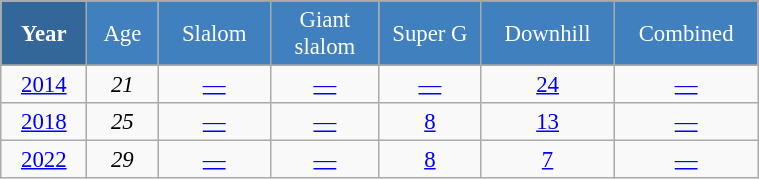<table class="wikitable" style="font-size:95%; text-align:center; border:grey solid 1px; border-collapse:collapse;" width="40%">
<tr style="background-color:#369; color:white;">
<td rowspan="2" colspan="1" width="4%"><strong>Year</strong></td>
</tr>
<tr style="background-color:#4180be; color:white;">
<td width="3%">Age</td>
<td width="5%">Slalom</td>
<td width="5%">Giant<br>slalom</td>
<td width="5%">Super G</td>
<td width="5%">Downhill</td>
<td width="5%">Combined</td>
</tr>
<tr style="background-color:#8CB2D8; color:white;">
</tr>
<tr>
<td><a href='#'>2014</a></td>
<td><em>21</em></td>
<td><a href='#'>—</a></td>
<td><a href='#'>—</a></td>
<td><a href='#'>—</a></td>
<td><a href='#'>24</a></td>
<td><a href='#'>—</a></td>
</tr>
<tr>
<td><a href='#'>2018</a></td>
<td><em>25</em></td>
<td><a href='#'>—</a></td>
<td><a href='#'>—</a></td>
<td><a href='#'>8</a></td>
<td><a href='#'>13</a></td>
<td><a href='#'>—</a></td>
</tr>
<tr>
<td><a href='#'>2022</a></td>
<td><em>29</em></td>
<td><a href='#'>—</a></td>
<td><a href='#'>—</a></td>
<td><a href='#'>8</a></td>
<td><a href='#'>7</a></td>
<td><a href='#'>—</a></td>
</tr>
</table>
